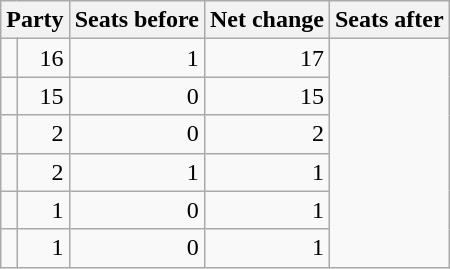<table class=wikitable style="text-align:right">
<tr>
<th colspan="2">Party</th>
<th>Seats before</th>
<th>Net change</th>
<th>Seats after</th>
</tr>
<tr>
<td></td>
<td>16</td>
<td> 1</td>
<td>17</td>
</tr>
<tr>
<td></td>
<td>15</td>
<td> 0</td>
<td>15</td>
</tr>
<tr>
<td></td>
<td>2</td>
<td> 0</td>
<td>2</td>
</tr>
<tr>
<td></td>
<td>2</td>
<td> 1</td>
<td>1</td>
</tr>
<tr>
<td></td>
<td>1</td>
<td> 0</td>
<td>1</td>
</tr>
<tr>
<td></td>
<td>1</td>
<td> 0</td>
<td>1</td>
</tr>
</table>
